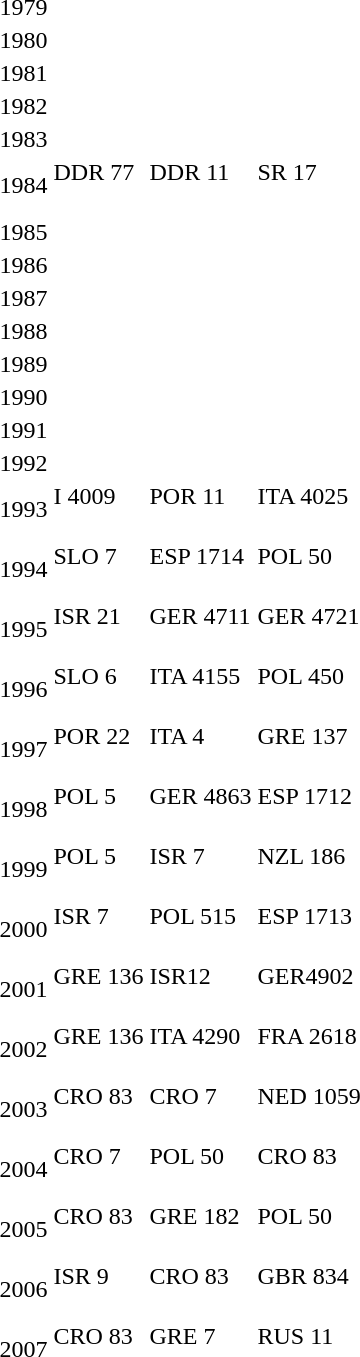<table>
<tr>
<td>1979</td>
<td><br></td>
<td><br></td>
<td><br></td>
</tr>
<tr>
<td>1980</td>
<td></td>
<td></td>
<td></td>
</tr>
<tr>
<td>1981</td>
<td><br></td>
<td><br></td>
<td><br></td>
</tr>
<tr>
<td>1982</td>
<td><br></td>
<td><br></td>
<td><br></td>
</tr>
<tr>
<td>1983</td>
<td><br></td>
<td><br></td>
<td><br></td>
</tr>
<tr>
<td>1984</td>
<td>DDR 77<br><br></td>
<td>DDR 11<br><br></td>
<td>SR 17<br><br></td>
</tr>
<tr>
<td>1985</td>
<td><br></td>
<td><br></td>
<td><br></td>
</tr>
<tr>
<td>1986</td>
<td><br></td>
<td><br></td>
<td><br></td>
</tr>
<tr>
<td>1987</td>
<td><br></td>
<td><br></td>
<td><br></td>
</tr>
<tr>
<td>1988</td>
<td><br></td>
<td><br></td>
<td><br></td>
</tr>
<tr>
<td>1989</td>
<td><br></td>
<td><br></td>
<td><br></td>
</tr>
<tr>
<td>1990</td>
<td><br></td>
<td><br></td>
<td><br></td>
</tr>
<tr>
<td>1991</td>
<td><br></td>
<td><br></td>
<td><br></td>
</tr>
<tr>
<td>1992</td>
<td><br></td>
<td><br></td>
<td><br></td>
</tr>
<tr>
<td>1993</td>
<td>I 4009<br><br></td>
<td>POR 11<br><br></td>
<td>ITA 4025<br><br></td>
</tr>
<tr>
<td>1994</td>
<td>SLO 7<br><br></td>
<td>ESP 1714<br><br></td>
<td>POL 50<br><br></td>
</tr>
<tr>
<td>1995</td>
<td>ISR 21<br><br></td>
<td>GER 4711<br><br></td>
<td>GER 4721<br><br></td>
</tr>
<tr>
<td>1996</td>
<td>SLO 6<br><br></td>
<td>ITA 4155<br><br></td>
<td>POL 450<br><br></td>
</tr>
<tr>
<td>1997</td>
<td>POR 22<br><br></td>
<td>ITA 4<br><br></td>
<td>GRE 137<br><br></td>
</tr>
<tr>
<td>1998</td>
<td>POL 5<br><br></td>
<td>GER 4863<br><br></td>
<td>ESP 1712<br><br></td>
<td></td>
</tr>
<tr>
<td>1999</td>
<td>POL 5<br><br></td>
<td>ISR 7<br><br></td>
<td>NZL 186<br><br></td>
</tr>
<tr>
<td>2000</td>
<td>ISR 7<br><br></td>
<td>POL 515<br><br></td>
<td>ESP 1713<br><br></td>
<td></td>
</tr>
<tr>
<td>2001</td>
<td>GRE 136<br><br></td>
<td>ISR12<br><br></td>
<td>GER4902<br><br></td>
</tr>
<tr>
<td>2002</td>
<td>GRE 136<br><br></td>
<td>ITA 4290<br><br></td>
<td>FRA 2618<br><br></td>
<td></td>
</tr>
<tr>
<td>2003</td>
<td>CRO 83<br><br></td>
<td>CRO 7<br><br></td>
<td>NED 1059<br><br></td>
</tr>
<tr>
<td>2004</td>
<td>CRO 7<br><br></td>
<td>POL 50<br><br></td>
<td>CRO 83<br><br></td>
</tr>
<tr>
<td>2005</td>
<td>CRO 83<br><br></td>
<td>GRE 182<br><br></td>
<td>POL 50<br><br></td>
</tr>
<tr>
<td>2006</td>
<td>ISR 9<br><br></td>
<td>CRO 83<br><br></td>
<td>GBR 834<br><br></td>
</tr>
<tr>
<td>2007</td>
<td>CRO 83<br><br></td>
<td>GRE 7<br><br></td>
<td>RUS 11<br><br></td>
</tr>
</table>
